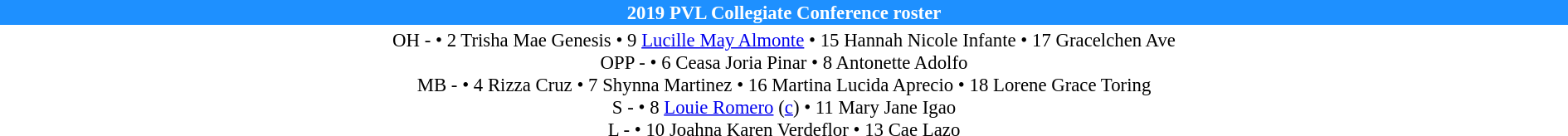<table class='toccolours mw-collapsible mw-collapsed' width=100% style=font-size:95%>
<tr>
<th style="background: #1E90FF; color: white; text-align: center"><strong>2019 PVL Collegiate Conference roster</strong></th>
</tr>
<tr align=center>
<td>OH - • 2 Trisha Mae Genesis • 9 <a href='#'>Lucille May Almonte</a> • 15 Hannah Nicole Infante • 17 Gracelchen Ave <br> OPP - • 6 Ceasa Joria Pinar • 8 Antonette Adolfo <br> MB - • 4 Rizza Cruz • 7 Shynna  Martinez • 16 Martina Lucida Aprecio • 18 Lorene Grace Toring <br> S - • 8 <a href='#'>Louie Romero</a> (<a href='#'>c</a>) • 11 Mary Jane Igao <br> L - • 10 Joahna Karen Verdeflor • 13 Cae Lazo</td>
</tr>
</table>
